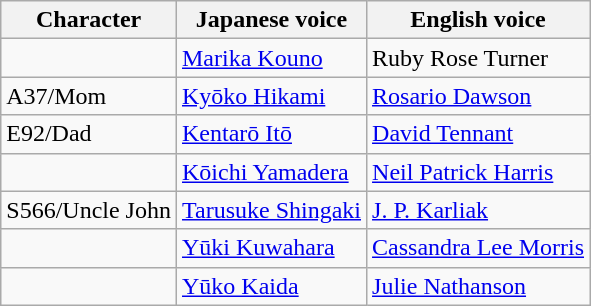<table class="wikitable">
<tr>
<th>Character</th>
<th>Japanese voice</th>
<th>English voice</th>
</tr>
<tr>
<td></td>
<td><a href='#'>Marika Kouno</a></td>
<td>Ruby Rose Turner</td>
</tr>
<tr>
<td>A37/Mom</td>
<td><a href='#'>Kyōko Hikami</a></td>
<td><a href='#'>Rosario Dawson</a></td>
</tr>
<tr>
<td>E92/Dad</td>
<td><a href='#'>Kentarō Itō</a></td>
<td><a href='#'>David Tennant</a></td>
</tr>
<tr>
<td></td>
<td><a href='#'>Kōichi Yamadera</a></td>
<td><a href='#'>Neil Patrick Harris</a></td>
</tr>
<tr>
<td>S566/Uncle John</td>
<td><a href='#'>Tarusuke Shingaki</a></td>
<td><a href='#'>J. P. Karliak</a></td>
</tr>
<tr>
<td></td>
<td><a href='#'>Yūki Kuwahara</a></td>
<td><a href='#'>Cassandra Lee Morris</a></td>
</tr>
<tr>
<td></td>
<td><a href='#'>Yūko Kaida</a></td>
<td><a href='#'>Julie Nathanson</a></td>
</tr>
</table>
